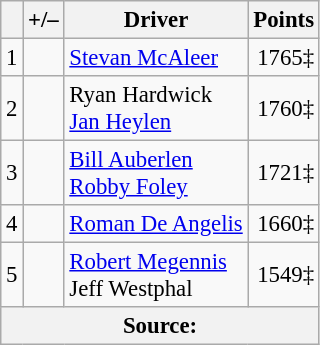<table class="wikitable" style="font-size: 95%;">
<tr>
<th scope="col"></th>
<th scope="col">+/–</th>
<th scope="col">Driver</th>
<th scope="col">Points</th>
</tr>
<tr>
<td align=center>1</td>
<td align="left"></td>
<td> <a href='#'>Stevan McAleer</a></td>
<td align=right>1765‡</td>
</tr>
<tr>
<td align=center>2</td>
<td align="left"></td>
<td> Ryan Hardwick<br> <a href='#'>Jan Heylen</a></td>
<td align=right>1760‡</td>
</tr>
<tr>
<td align=center>3</td>
<td align="left"></td>
<td> <a href='#'>Bill Auberlen</a><br> <a href='#'>Robby Foley</a></td>
<td align=right>1721‡</td>
</tr>
<tr>
<td align=center>4</td>
<td align="left"></td>
<td> <a href='#'>Roman De Angelis</a></td>
<td align=right>1660‡</td>
</tr>
<tr>
<td align=center>5</td>
<td align="left"></td>
<td> <a href='#'>Robert Megennis</a><br> Jeff Westphal</td>
<td align=right>1549‡</td>
</tr>
<tr>
<th colspan=5>Source:</th>
</tr>
</table>
